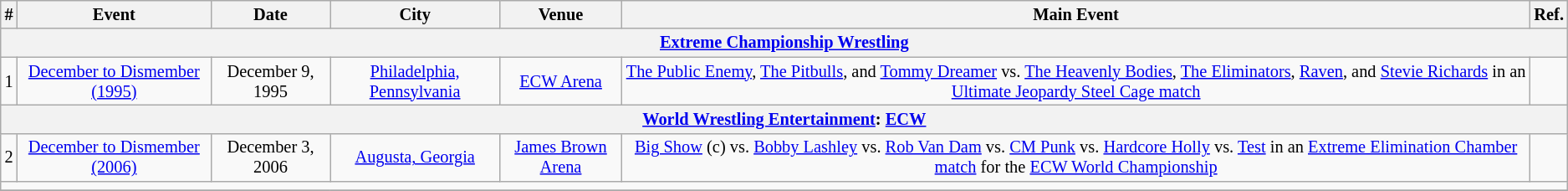<table class="sortable wikitable succession-box" style="font-size:85%; text-align:center;">
<tr>
<th>#</th>
<th>Event</th>
<th>Date</th>
<th>City</th>
<th>Venue</th>
<th>Main Event</th>
<th>Ref.</th>
</tr>
<tr>
<th colspan=7><a href='#'>Extreme Championship Wrestling</a></th>
</tr>
<tr>
<td>1</td>
<td><a href='#'>December to Dismember (1995)</a></td>
<td>December 9, 1995</td>
<td><a href='#'>Philadelphia, Pennsylvania</a></td>
<td><a href='#'>ECW Arena</a></td>
<td><a href='#'>The Public Enemy</a>, <a href='#'>The Pitbulls</a>, and <a href='#'>Tommy Dreamer</a> vs. <a href='#'>The Heavenly Bodies</a>, <a href='#'>The Eliminators</a>, <a href='#'>Raven</a>, and <a href='#'>Stevie Richards</a> in an <a href='#'>Ultimate Jeopardy Steel Cage match</a></td>
<td></td>
</tr>
<tr>
<th colspan=7><a href='#'>World Wrestling Entertainment</a>: <a href='#'>ECW</a></th>
</tr>
<tr>
<td>2</td>
<td><a href='#'>December to Dismember (2006)</a></td>
<td>December 3, 2006</td>
<td><a href='#'>Augusta, Georgia</a></td>
<td><a href='#'>James Brown Arena</a></td>
<td><a href='#'>Big Show</a> (c) vs. <a href='#'>Bobby Lashley</a> vs. <a href='#'>Rob Van Dam</a> vs. <a href='#'>CM Punk</a> vs. <a href='#'>Hardcore Holly</a> vs. <a href='#'>Test</a> in an <a href='#'>Extreme Elimination Chamber match</a> for the <a href='#'>ECW World Championship</a></td>
<td></td>
</tr>
<tr>
<td colspan="7"></td>
</tr>
<tr>
</tr>
</table>
